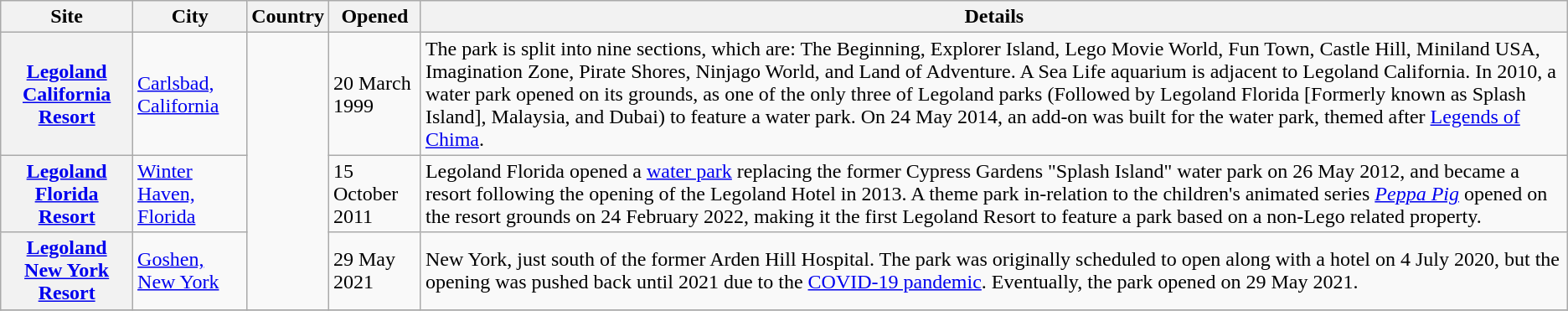<table class="wikitable sortable">
<tr>
<th>Site</th>
<th>City</th>
<th>Country</th>
<th>Opened</th>
<th>Details</th>
</tr>
<tr>
<th scope="row"><a href='#'>Legoland California Resort</a></th>
<td><a href='#'>Carlsbad, California</a></td>
<td rowspan="3"></td>
<td>20 March 1999</td>
<td>The park is split into nine sections, which are: The Beginning, Explorer Island, Lego Movie World, Fun Town, Castle Hill, Miniland USA, Imagination Zone, Pirate Shores, Ninjago World, and Land of Adventure. A Sea Life aquarium is adjacent to Legoland California. In 2010, a water park opened on its grounds, as one of the only three of Legoland parks (Followed by Legoland Florida [Formerly known as Splash Island], Malaysia, and Dubai) to feature a water park. On 24 May 2014, an add-on was built for the water park, themed after <a href='#'>Legends of Chima</a>.</td>
</tr>
<tr>
<th scope="row"><a href='#'>Legoland Florida Resort</a></th>
<td><a href='#'>Winter Haven, Florida</a></td>
<td>15 October 2011</td>
<td>Legoland Florida opened a <a href='#'>water park</a> replacing the former Cypress Gardens "Splash Island" water park on 26 May 2012, and became a resort following the opening of the Legoland Hotel in 2013. A theme park in-relation to the children's animated series <em><a href='#'>Peppa Pig</a></em> opened on the resort grounds on 24 February 2022, making it the first Legoland Resort to feature a park based on a non-Lego related property.</td>
</tr>
<tr>
<th scope="row"><a href='#'>Legoland New York Resort</a></th>
<td><a href='#'>Goshen, New York</a></td>
<td>29 May 2021</td>
<td>New York, just south of the former Arden Hill Hospital.  The park was originally scheduled to open along with a hotel on 4 July 2020, but the opening was pushed back until 2021 due to the <a href='#'>COVID-19 pandemic</a>. Eventually, the park opened on 29 May 2021.</td>
</tr>
<tr>
</tr>
</table>
